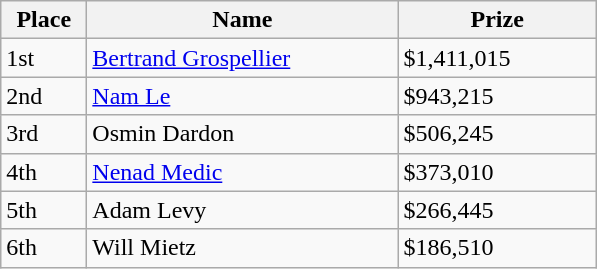<table class="wikitable">
<tr>
<th width="50">Place</th>
<th width="200">Name</th>
<th width="125">Prize</th>
</tr>
<tr>
<td>1st</td>
<td><a href='#'>Bertrand Grospellier</a></td>
<td>$1,411,015</td>
</tr>
<tr>
<td>2nd</td>
<td><a href='#'>Nam Le</a></td>
<td>$943,215</td>
</tr>
<tr>
<td>3rd</td>
<td>Osmin Dardon</td>
<td>$506,245</td>
</tr>
<tr>
<td>4th</td>
<td><a href='#'>Nenad Medic</a></td>
<td>$373,010</td>
</tr>
<tr>
<td>5th</td>
<td>Adam Levy</td>
<td>$266,445</td>
</tr>
<tr>
<td>6th</td>
<td>Will Mietz</td>
<td>$186,510</td>
</tr>
</table>
